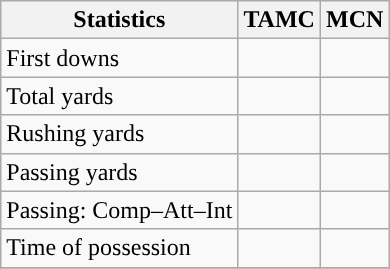<table class="wikitable" style="float: left;">
<tr>
<th>Statistics</th>
<th>TAMC</th>
<th>MCN</th>
</tr>
<tr>
<td>First downs</td>
<td></td>
<td></td>
</tr>
<tr>
<td>Total yards</td>
<td></td>
<td></td>
</tr>
<tr>
<td>Rushing yards</td>
<td></td>
<td></td>
</tr>
<tr>
<td>Passing yards</td>
<td></td>
<td></td>
</tr>
<tr>
<td>Passing: Comp–Att–Int</td>
<td></td>
<td></td>
</tr>
<tr>
<td>Time of possession</td>
<td></td>
<td></td>
</tr>
<tr>
</tr>
</table>
